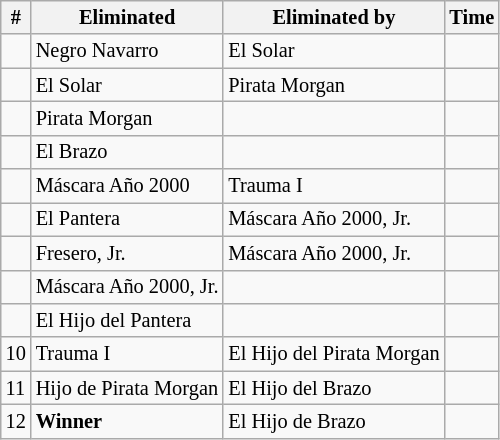<table style="font-size: 85%" class="wikitable sortable">
<tr>
<th><strong>#</strong></th>
<th><strong>Eliminated</strong></th>
<th><strong>Eliminated by</strong></th>
<th><strong>Time</strong></th>
</tr>
<tr>
<td></td>
<td>Negro Navarro</td>
<td>El Solar</td>
<td></td>
</tr>
<tr>
<td></td>
<td>El Solar</td>
<td>Pirata Morgan</td>
<td></td>
</tr>
<tr>
<td></td>
<td>Pirata Morgan</td>
<td> </td>
<td></td>
</tr>
<tr>
<td></td>
<td>El Brazo</td>
<td> </td>
<td></td>
</tr>
<tr>
<td></td>
<td>Máscara Año 2000</td>
<td>Trauma I</td>
<td></td>
</tr>
<tr>
<td></td>
<td>El Pantera</td>
<td>Máscara Año 2000, Jr.</td>
<td></td>
</tr>
<tr>
<td></td>
<td>Fresero, Jr.</td>
<td>Máscara Año 2000, Jr.</td>
<td></td>
</tr>
<tr>
<td></td>
<td>Máscara Año 2000, Jr.</td>
<td> </td>
<td></td>
</tr>
<tr>
<td></td>
<td>El Hijo del Pantera</td>
<td> </td>
<td></td>
</tr>
<tr>
<td>10</td>
<td>Trauma I</td>
<td>El Hijo del Pirata Morgan</td>
<td></td>
</tr>
<tr>
<td>11</td>
<td>Hijo de Pirata Morgan</td>
<td>El Hijo del Brazo</td>
<td></td>
</tr>
<tr>
<td>12</td>
<td><strong>Winner</strong></td>
<td>El Hijo de Brazo</td>
<td></td>
</tr>
</table>
